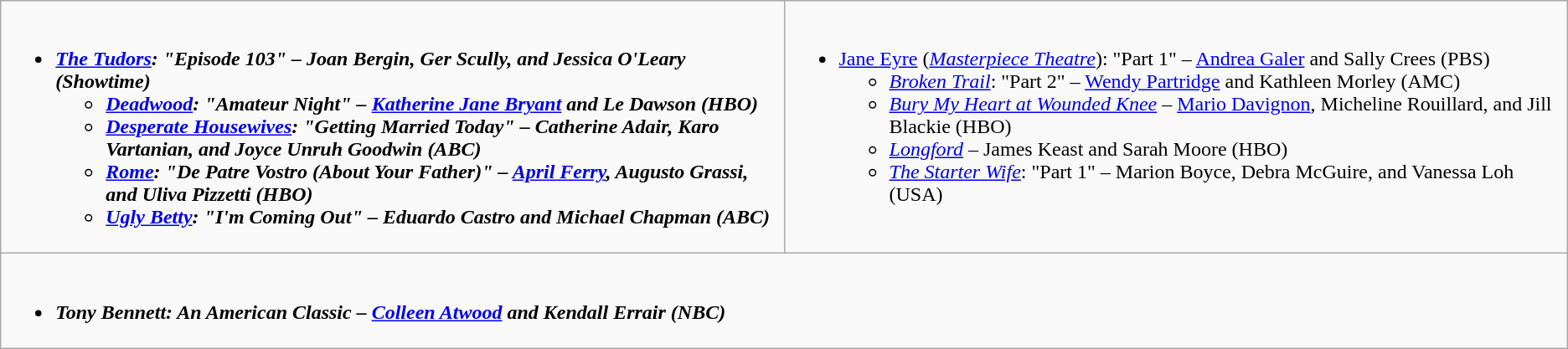<table class="wikitable">
<tr>
<td style="vertical-align:top;" width="50%"><br><ul><li><strong><em><a href='#'>The Tudors</a><em>: "Episode 103" – Joan Bergin, Ger Scully, and Jessica O'Leary (Showtime)<strong><ul><li></em><a href='#'>Deadwood</a><em>: "Amateur Night" – <a href='#'>Katherine Jane Bryant</a> and Le Dawson (HBO)</li><li></em><a href='#'>Desperate Housewives</a><em>: "Getting Married Today" – Catherine Adair, Karo Vartanian, and Joyce Unruh Goodwin (ABC)</li><li></em><a href='#'>Rome</a><em>: "De Patre Vostro (About Your Father)" – <a href='#'>April Ferry</a>, Augusto Grassi, and Uliva Pizzetti (HBO)</li><li></em><a href='#'>Ugly Betty</a><em>: "I'm Coming Out" – Eduardo Castro and Michael Chapman (ABC)</li></ul></li></ul></td>
<td style="vertical-align:top;" width="50%"><br><ul><li></em></strong><a href='#'>Jane Eyre</a></em> (<em><a href='#'>Masterpiece Theatre</a></em>): "Part 1" – <a href='#'>Andrea Galer</a> and Sally Crees (PBS)</strong><ul><li><em><a href='#'>Broken Trail</a></em>: "Part 2" – <a href='#'>Wendy Partridge</a> and Kathleen Morley (AMC)</li><li><em><a href='#'>Bury My Heart at Wounded Knee</a></em> – <a href='#'>Mario Davignon</a>, Micheline Rouillard, and Jill Blackie (HBO)</li><li><em><a href='#'>Longford</a></em> – James Keast and Sarah Moore (HBO)</li><li><em><a href='#'>The Starter Wife</a></em>: "Part 1" – Marion Boyce, Debra McGuire, and Vanessa Loh (USA)</li></ul></li></ul></td>
</tr>
<tr>
<td style="vertical-align:top;" width="50%" colspan="2"><br><ul><li><strong><em>Tony Bennett: An American Classic<em> – <a href='#'>Colleen Atwood</a> and Kendall Errair (NBC)<strong></li></ul></td>
</tr>
</table>
